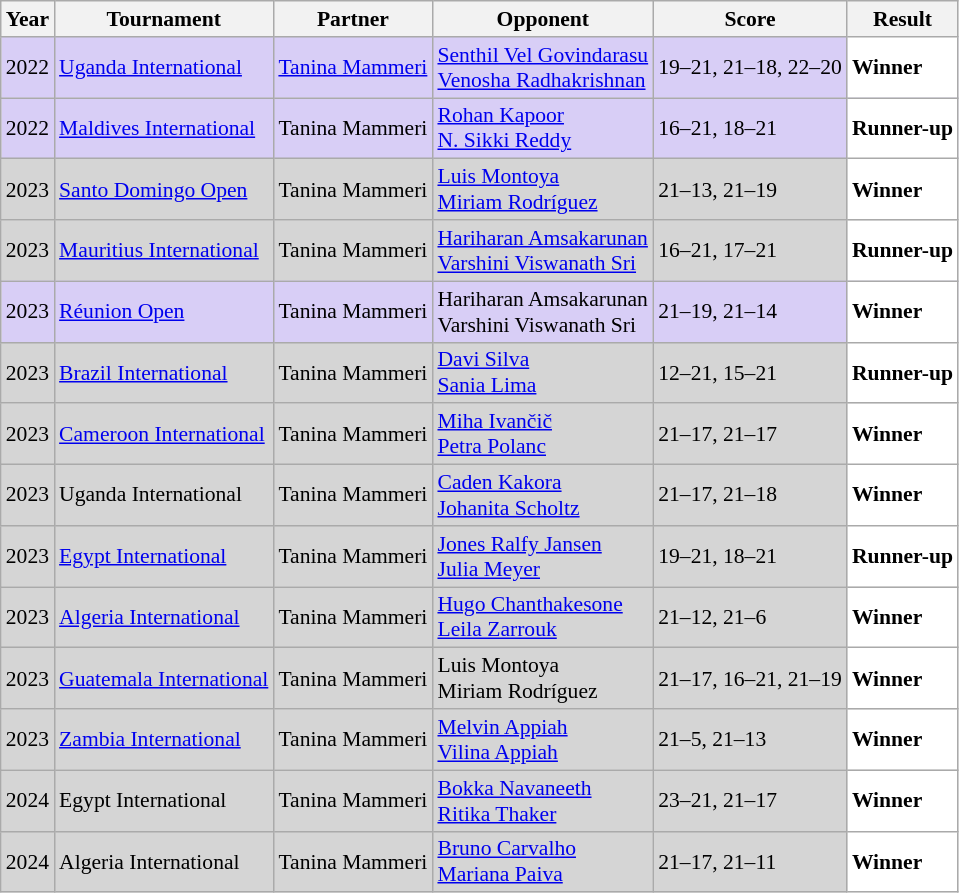<table class="sortable wikitable" style="font-size: 90%;">
<tr>
<th>Year</th>
<th>Tournament</th>
<th>Partner</th>
<th>Opponent</th>
<th>Score</th>
<th>Result</th>
</tr>
<tr bgcolor="#D8CEF6">
<td align="center">2022</td>
<td align="left"><a href='#'>Uganda International</a></td>
<td align="left"> <a href='#'>Tanina Mammeri</a></td>
<td align="left"> <a href='#'>Senthil Vel Govindarasu</a><br> <a href='#'>Venosha Radhakrishnan</a></td>
<td align="left">19–21, 21–18, 22–20</td>
<td style="text-align:left; background:white"> <strong>Winner</strong></td>
</tr>
<tr bgcolor="#D8CEF6">
<td align="center">2022</td>
<td align="left"><a href='#'>Maldives International</a></td>
<td align="left"> Tanina Mammeri</td>
<td align="left"> <a href='#'>Rohan Kapoor</a><br> <a href='#'>N. Sikki Reddy</a></td>
<td align="left">16–21, 18–21</td>
<td style="text-align:left; background:white"> <strong>Runner-up</strong></td>
</tr>
<tr style="background:#D5D5D5">
<td align="center">2023</td>
<td align="left"><a href='#'>Santo Domingo Open</a></td>
<td align="left"> Tanina Mammeri</td>
<td align="left"> <a href='#'>Luis Montoya</a><br> <a href='#'>Miriam Rodríguez</a></td>
<td align="left">21–13, 21–19</td>
<td style="text-align:left; background:white"> <strong>Winner</strong></td>
</tr>
<tr style="background:#D5D5D5">
<td align="center">2023</td>
<td align="left"><a href='#'>Mauritius International</a></td>
<td align="left"> Tanina Mammeri</td>
<td align="left"> <a href='#'>Hariharan Amsakarunan</a><br> <a href='#'>Varshini Viswanath Sri</a></td>
<td align="left">16–21, 17–21</td>
<td style="text-align:left; background:white"> <strong>Runner-up</strong></td>
</tr>
<tr style="background:#D8CEF6">
<td align="center">2023</td>
<td align="left"><a href='#'>Réunion Open</a></td>
<td align="left"> Tanina Mammeri</td>
<td align="left"> Hariharan Amsakarunan<br> Varshini Viswanath Sri</td>
<td align="left">21–19, 21–14</td>
<td style="text-align:left; background:white"> <strong>Winner</strong></td>
</tr>
<tr style="background:#D5D5D5">
<td align="center">2023</td>
<td align="left"><a href='#'>Brazil International</a></td>
<td align="left"> Tanina Mammeri</td>
<td align="left"> <a href='#'>Davi Silva</a><br> <a href='#'>Sania Lima</a></td>
<td align="left">12–21, 15–21</td>
<td style="text-align:left; background:white"> <strong>Runner-up</strong></td>
</tr>
<tr style="background:#D5D5D5">
<td align="center">2023</td>
<td align="left"><a href='#'>Cameroon International</a></td>
<td align="left"> Tanina Mammeri</td>
<td align="left"> <a href='#'>Miha Ivančič</a><br> <a href='#'>Petra Polanc</a></td>
<td align="left">21–17, 21–17</td>
<td style="text-align:left; background:white"> <strong>Winner</strong></td>
</tr>
<tr style="background:#D5D5D5">
<td align="center">2023</td>
<td align="left">Uganda International</td>
<td align="left"> Tanina Mammeri</td>
<td align="left"> <a href='#'>Caden Kakora</a><br> <a href='#'>Johanita Scholtz</a></td>
<td align="left">21–17, 21–18</td>
<td style="text-align:left; background:white"> <strong>Winner</strong></td>
</tr>
<tr style="background:#D5D5D5">
<td align="center">2023</td>
<td align="left"><a href='#'>Egypt International</a></td>
<td align="left"> Tanina Mammeri</td>
<td align="left"> <a href='#'>Jones Ralfy Jansen</a><br> <a href='#'>Julia Meyer</a></td>
<td align="left">19–21, 18–21</td>
<td style="text-align:left; background:white"> <strong>Runner-up</strong></td>
</tr>
<tr style="background:#D5D5D5">
<td align="center">2023</td>
<td align="left"><a href='#'>Algeria International</a></td>
<td align="left"> Tanina Mammeri</td>
<td align="left"> <a href='#'>Hugo Chanthakesone</a><br> <a href='#'>Leila Zarrouk</a></td>
<td align="left">21–12, 21–6</td>
<td style="text-align:left; background:white"> <strong>Winner</strong></td>
</tr>
<tr style="background:#D5D5D5">
<td align="center">2023</td>
<td align="left"><a href='#'>Guatemala International</a></td>
<td align="left"> Tanina Mammeri</td>
<td align="left"> Luis Montoya<br> Miriam Rodríguez</td>
<td align="left">21–17, 16–21, 21–19</td>
<td style="text-align:left; background:white"> <strong>Winner</strong></td>
</tr>
<tr style="background:#D5D5D5">
<td align="center">2023</td>
<td align="left"><a href='#'>Zambia International</a></td>
<td align="left"> Tanina Mammeri</td>
<td align="left"> <a href='#'>Melvin Appiah</a><br> <a href='#'>Vilina Appiah</a></td>
<td align="left">21–5, 21–13</td>
<td style="text-align:left; background:white"> <strong>Winner</strong></td>
</tr>
<tr style="background:#D5D5D5">
<td align="center">2024</td>
<td align="left">Egypt International</td>
<td align="left"> Tanina Mammeri</td>
<td align="left"> <a href='#'>Bokka Navaneeth</a><br> <a href='#'>Ritika Thaker</a></td>
<td align="left">23–21, 21–17</td>
<td style="text-align:left; background:white"> <strong>Winner</strong></td>
</tr>
<tr style="background:#D5D5D5">
<td align="center">2024</td>
<td align="left">Algeria International</td>
<td align="left"> Tanina Mammeri</td>
<td align="left"> <a href='#'>Bruno Carvalho</a><br> <a href='#'>Mariana Paiva</a></td>
<td align="left">21–17, 21–11</td>
<td style="text-align:left; background:white"> <strong>Winner</strong></td>
</tr>
</table>
